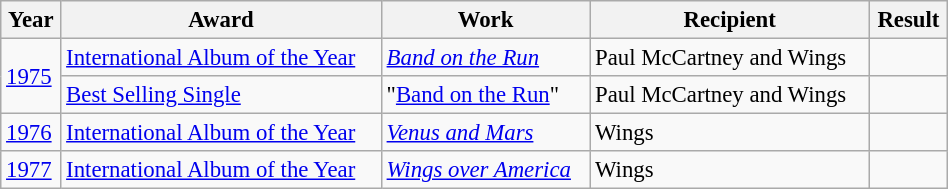<table class="wikitable sortable"  style="font-size:95%; width:50%;">
<tr>
<th>Year</th>
<th>Award</th>
<th>Work</th>
<th>Recipient</th>
<th>Result</th>
</tr>
<tr>
<td rowspan="2"><a href='#'>1975</a></td>
<td><a href='#'>International Album of the Year</a></td>
<td><em><a href='#'>Band on the Run</a></em></td>
<td>Paul McCartney and Wings</td>
<td></td>
</tr>
<tr>
<td><a href='#'>Best Selling Single</a></td>
<td>"<a href='#'>Band on the Run</a>"</td>
<td>Paul McCartney and Wings</td>
<td></td>
</tr>
<tr>
<td><a href='#'>1976</a></td>
<td><a href='#'>International Album of the Year</a></td>
<td><em><a href='#'>Venus and Mars</a></em></td>
<td>Wings</td>
<td></td>
</tr>
<tr>
<td><a href='#'>1977</a></td>
<td><a href='#'>International Album of the Year</a></td>
<td><em><a href='#'>Wings over America</a></em></td>
<td>Wings</td>
<td></td>
</tr>
</table>
